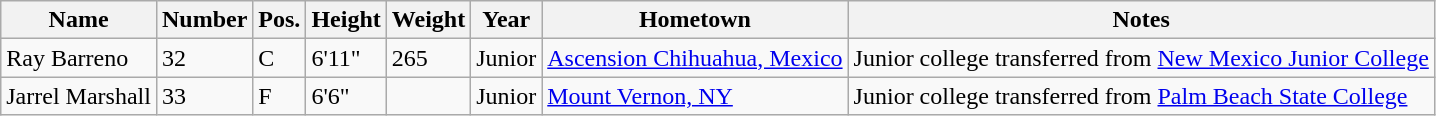<table class="wikitable sortable" border="1">
<tr>
<th>Name</th>
<th>Number</th>
<th>Pos.</th>
<th>Height</th>
<th>Weight</th>
<th>Year</th>
<th>Hometown</th>
<th class="unsortable">Notes</th>
</tr>
<tr>
<td>Ray Barreno</td>
<td>32</td>
<td>C</td>
<td>6'11"</td>
<td>265</td>
<td>Junior</td>
<td><a href='#'>Ascension Chihuahua, Mexico</a></td>
<td>Junior college transferred from <a href='#'>New Mexico Junior College</a></td>
</tr>
<tr>
<td>Jarrel Marshall</td>
<td>33</td>
<td>F</td>
<td>6'6"</td>
<td></td>
<td>Junior</td>
<td><a href='#'>Mount Vernon, NY</a></td>
<td>Junior college transferred from <a href='#'>Palm Beach State College</a></td>
</tr>
</table>
